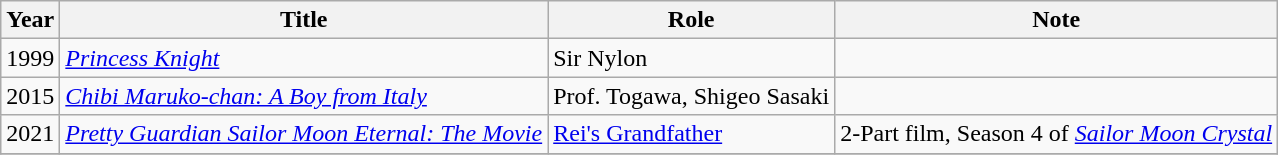<table class="wikitable">
<tr>
<th>Year</th>
<th>Title</th>
<th>Role</th>
<th>Note</th>
</tr>
<tr>
<td>1999</td>
<td><em><a href='#'>Princess Knight</a></em></td>
<td>Sir Nylon</td>
<td></td>
</tr>
<tr>
<td>2015</td>
<td><em><a href='#'>Chibi Maruko-chan: A Boy from Italy</a></em></td>
<td>Prof. Togawa, Shigeo Sasaki</td>
<td></td>
</tr>
<tr>
<td>2021</td>
<td><em><a href='#'>Pretty Guardian Sailor Moon Eternal: The Movie</a></em></td>
<td><a href='#'>Rei's Grandfather</a></td>
<td>2-Part film, Season 4 of <em><a href='#'>Sailor Moon Crystal</a></em> </td>
</tr>
<tr>
</tr>
</table>
